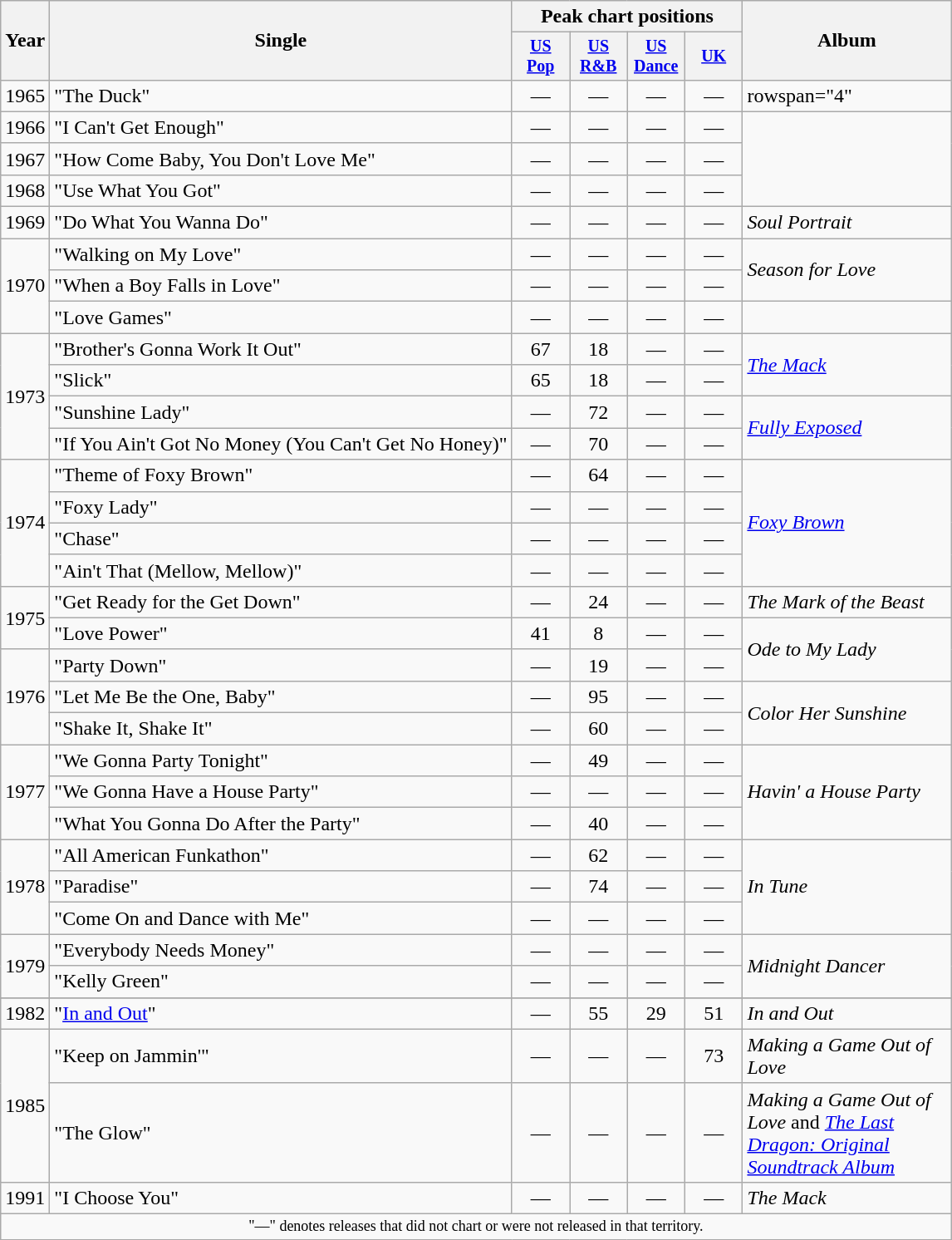<table class="wikitable">
<tr>
<th scope="col" rowspan="2">Year</th>
<th scope="col" rowspan="2">Single</th>
<th scope="col" colspan="4">Peak chart positions</th>
<th scope="col" rowspan="2" style="width:10em;">Album</th>
</tr>
<tr style="font-size:smaller;">
<th style="width:40px;"><a href='#'>US Pop</a><br></th>
<th style="width:40px;"><a href='#'>US R&B</a><br></th>
<th style="width:40px;"><a href='#'>US Dance</a><br></th>
<th style="width:40px;"><a href='#'>UK</a><br></th>
</tr>
<tr>
<td>1965</td>
<td>"The Duck"</td>
<td align=center>―</td>
<td align=center>—</td>
<td align=center>―</td>
<td align=center>―</td>
<td>rowspan="4" </td>
</tr>
<tr>
<td>1966</td>
<td>"I Can't Get Enough"</td>
<td align=center>―</td>
<td align=center>—</td>
<td align=center>―</td>
<td align=center>―</td>
</tr>
<tr>
<td>1967</td>
<td>"How Come Baby, You Don't Love Me"</td>
<td align=center>―</td>
<td align=center>—</td>
<td align=center>―</td>
<td align=center>―</td>
</tr>
<tr>
<td>1968</td>
<td>"Use What You Got"</td>
<td align=center>―</td>
<td align=center>—</td>
<td align=center>―</td>
<td align=center>―</td>
</tr>
<tr>
<td>1969</td>
<td>"Do What You Wanna Do"</td>
<td align=center>―</td>
<td align=center>—</td>
<td align=center>―</td>
<td align=center>―</td>
<td><em>Soul Portrait</em></td>
</tr>
<tr>
<td rowspan="3">1970</td>
<td>"Walking on My Love"</td>
<td align=center>―</td>
<td align=center>—</td>
<td align=center>―</td>
<td align=center>―</td>
<td rowspan="2"><em>Season for Love</em></td>
</tr>
<tr>
<td>"When a Boy Falls in Love"</td>
<td align=center>―</td>
<td align=center>—</td>
<td align=center>―</td>
<td align=center>―</td>
</tr>
<tr>
<td>"Love Games"</td>
<td align=center>―</td>
<td align=center>—</td>
<td align=center>―</td>
<td align=center>―</td>
<td></td>
</tr>
<tr>
<td rowspan="4">1973</td>
<td>"Brother's Gonna Work It Out"</td>
<td align=center>67</td>
<td align=center>18</td>
<td align=center>―</td>
<td align=center>―</td>
<td rowspan="2"><em><a href='#'>The Mack</a></em></td>
</tr>
<tr>
<td>"Slick"</td>
<td align=center>65</td>
<td align=center>18</td>
<td align=center>―</td>
<td align=center>―</td>
</tr>
<tr>
<td>"Sunshine Lady"</td>
<td align=center>―</td>
<td align=center>72</td>
<td align=center>―</td>
<td align=center>―</td>
<td rowspan="2"><em><a href='#'>Fully Exposed</a></em></td>
</tr>
<tr>
<td>"If You Ain't Got No Money (You Can't Get No Honey)"</td>
<td align=center>―</td>
<td align=center>70</td>
<td align=center>―</td>
<td align=center>―</td>
</tr>
<tr>
<td rowspan="4">1974</td>
<td>"Theme of Foxy Brown"</td>
<td align=center>―</td>
<td align=center>64</td>
<td align=center>―</td>
<td align=center>―</td>
<td rowspan = "4"><em><a href='#'>Foxy Brown</a></em></td>
</tr>
<tr>
<td>"Foxy Lady"</td>
<td align=center>―</td>
<td align=center>—</td>
<td align=center>―</td>
<td align=center>―</td>
</tr>
<tr>
<td>"Chase"</td>
<td align=center>―</td>
<td align=center>—</td>
<td align=center>―</td>
<td align=center>―</td>
</tr>
<tr>
<td>"Ain't That (Mellow, Mellow)"</td>
<td align=center>―</td>
<td align=center>—</td>
<td align=center>―</td>
<td align=center>―</td>
</tr>
<tr>
<td rowspan="2">1975</td>
<td>"Get Ready for the Get Down"</td>
<td align=center>―</td>
<td align=center>24</td>
<td align=center>―</td>
<td align=center>―</td>
<td><em>The Mark of the Beast</em></td>
</tr>
<tr>
<td>"Love Power"</td>
<td align=center>41</td>
<td align=center>8</td>
<td align=center>―</td>
<td align=center>―</td>
<td rowspan="2"><em>Ode to My Lady</em></td>
</tr>
<tr>
<td rowspan="3">1976</td>
<td>"Party Down"</td>
<td align=center>―</td>
<td align=center>19</td>
<td align=center>―</td>
<td align=center>―</td>
</tr>
<tr>
<td>"Let Me Be the One, Baby"</td>
<td align=center>―</td>
<td align=center>95</td>
<td align=center>―</td>
<td align=center>―</td>
<td rowspan="2"><em>Color Her Sunshine</em></td>
</tr>
<tr>
<td>"Shake It, Shake It"</td>
<td align=center>―</td>
<td align=center>60</td>
<td align=center>―</td>
<td align=center>―</td>
</tr>
<tr>
<td rowspan="3">1977</td>
<td>"We Gonna Party Tonight"</td>
<td align=center>―</td>
<td align=center>49</td>
<td align=center>―</td>
<td align=center>―</td>
<td rowspan="3"><em>Havin' a House Party</em></td>
</tr>
<tr>
<td>"We Gonna Have a House Party"</td>
<td align=center>―</td>
<td align=center>—</td>
<td align=center>―</td>
<td align=center>―</td>
</tr>
<tr>
<td>"What You Gonna Do After the Party"</td>
<td align=center>―</td>
<td align=center>40</td>
<td align=center>―</td>
<td align=center>―</td>
</tr>
<tr>
<td rowspan="3">1978</td>
<td>"All American Funkathon"</td>
<td align=center>―</td>
<td align=center>62</td>
<td align=center>―</td>
<td align=center>―</td>
<td rowspan="3"><em>In Tune</em></td>
</tr>
<tr>
<td>"Paradise"</td>
<td align=center>―</td>
<td align=center>74</td>
<td align=center>―</td>
<td align=center>―</td>
</tr>
<tr>
<td>"Come On and Dance with Me"</td>
<td align=center>―</td>
<td align=center>—</td>
<td align=center>―</td>
<td align=center>―</td>
</tr>
<tr>
<td rowspan="2">1979</td>
<td>"Everybody Needs Money"</td>
<td align=center>―</td>
<td align=center>—</td>
<td align=center>―</td>
<td align=center>―</td>
<td rowspan="2"><em>Midnight Dancer</em></td>
</tr>
<tr>
<td>"Kelly Green"</td>
<td align=center>―</td>
<td align=center>—</td>
<td align=center>―</td>
<td align=center>―</td>
</tr>
<tr>
</tr>
<tr>
<td rowspan="1">1982</td>
<td>"<a href='#'>In and Out</a>"</td>
<td align=center>―</td>
<td align=center>55</td>
<td align=center>29</td>
<td align=center>51</td>
<td><em>In and Out</em></td>
</tr>
<tr>
<td rowspan="2">1985</td>
<td>"Keep on Jammin'"</td>
<td align=center>―</td>
<td align=center>―</td>
<td align=center>―</td>
<td align=center>73</td>
<td><em>Making a Game Out of Love</em></td>
</tr>
<tr>
<td>"The Glow"</td>
<td align=center>―</td>
<td align=center>―</td>
<td align=center>―</td>
<td align=center>―</td>
<td><em>Making a Game Out of Love</em> and <em><a href='#'>The Last Dragon: Original Soundtrack Album</a></em></td>
</tr>
<tr>
<td>1991</td>
<td>"I Choose You"</td>
<td align=center>―</td>
<td align=center>—</td>
<td align=center>―</td>
<td align=center>―</td>
<td><em>The Mack</em></td>
</tr>
<tr>
<td colspan="7" style="text-align:center; font-size:9pt;">"—" denotes releases that did not chart or were not released in that territory.</td>
</tr>
</table>
